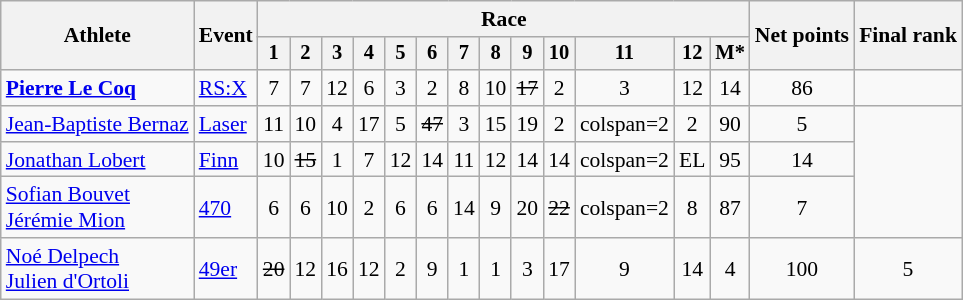<table class="wikitable" style="font-size:90%">
<tr>
<th rowspan="2">Athlete</th>
<th rowspan="2">Event</th>
<th colspan=13>Race</th>
<th rowspan=2>Net points</th>
<th rowspan=2>Final rank</th>
</tr>
<tr style="font-size:95%">
<th>1</th>
<th>2</th>
<th>3</th>
<th>4</th>
<th>5</th>
<th>6</th>
<th>7</th>
<th>8</th>
<th>9</th>
<th>10</th>
<th>11</th>
<th>12</th>
<th>M*</th>
</tr>
<tr align=center>
<td align=left><strong><a href='#'>Pierre Le Coq</a></strong></td>
<td align=left><a href='#'>RS:X</a></td>
<td>7</td>
<td>7</td>
<td>12</td>
<td>6</td>
<td>3</td>
<td>2</td>
<td>8</td>
<td>10</td>
<td><s>17</s></td>
<td>2</td>
<td>3</td>
<td>12</td>
<td>14</td>
<td>86</td>
<td></td>
</tr>
<tr align=center>
<td align=left><a href='#'>Jean-Baptiste Bernaz</a></td>
<td align=left><a href='#'>Laser</a></td>
<td>11</td>
<td>10</td>
<td>4</td>
<td>17</td>
<td>5</td>
<td><s>47</s></td>
<td>3</td>
<td>15</td>
<td>19</td>
<td>2</td>
<td>colspan=2 </td>
<td>2</td>
<td>90</td>
<td>5</td>
</tr>
<tr align=center>
<td align=left><a href='#'>Jonathan Lobert</a></td>
<td align=left><a href='#'>Finn</a></td>
<td>10</td>
<td><s>15</s></td>
<td>1</td>
<td>7</td>
<td>12</td>
<td>14</td>
<td>11</td>
<td>12</td>
<td>14</td>
<td>14</td>
<td>colspan=2 </td>
<td>EL</td>
<td>95</td>
<td>14</td>
</tr>
<tr align=center>
<td align=left><a href='#'>Sofian Bouvet</a><br><a href='#'>Jérémie Mion</a></td>
<td align=left><a href='#'>470</a></td>
<td>6</td>
<td>6</td>
<td>10</td>
<td>2</td>
<td>6</td>
<td>6</td>
<td>14</td>
<td>9</td>
<td>20</td>
<td><s>22</s></td>
<td>colspan=2 </td>
<td>8</td>
<td>87</td>
<td>7</td>
</tr>
<tr align=center>
<td align=left><a href='#'>Noé Delpech</a><br><a href='#'>Julien d'Ortoli</a></td>
<td align=left><a href='#'>49er</a></td>
<td><s>20</s></td>
<td>12</td>
<td>16</td>
<td>12</td>
<td>2</td>
<td>9</td>
<td>1</td>
<td>1</td>
<td>3</td>
<td>17</td>
<td>9</td>
<td>14</td>
<td>4</td>
<td>100</td>
<td>5</td>
</tr>
</table>
